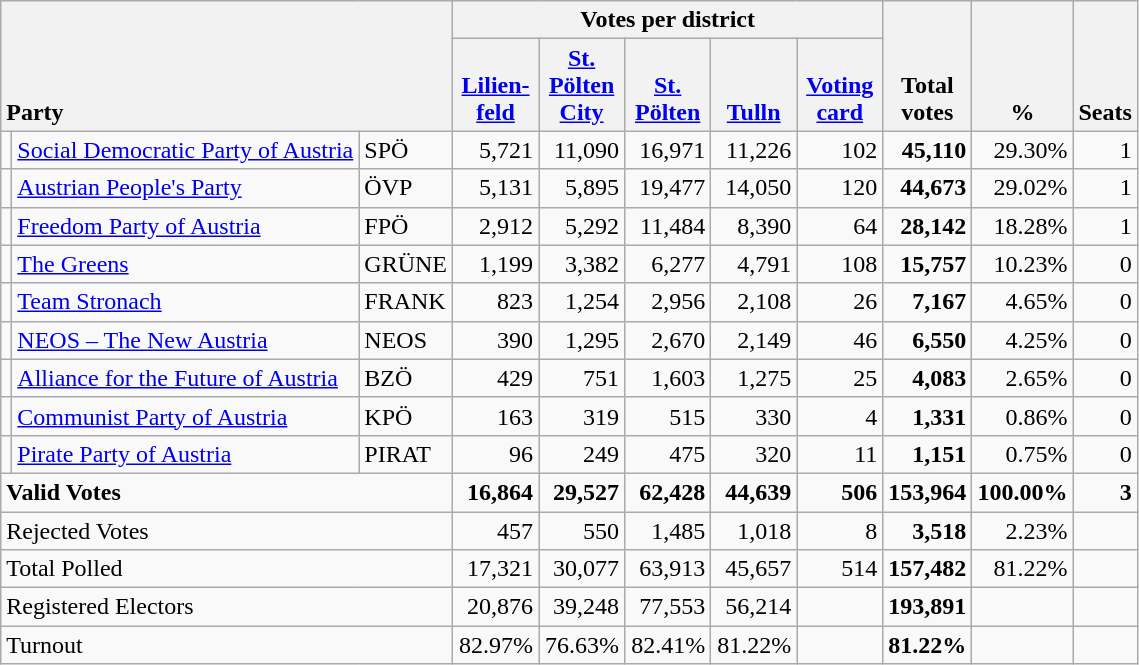<table class="wikitable" border="1" style="text-align:right;">
<tr>
<th style="text-align:left;" valign=bottom rowspan=2 colspan=3>Party</th>
<th colspan=5>Votes per district</th>
<th align=center valign=bottom rowspan=2 width="50">Total<br>votes</th>
<th align=center valign=bottom rowspan=2 width="50">%</th>
<th align=center valign=bottom rowspan=2>Seats</th>
</tr>
<tr>
<th align=center valign=bottom width="50"><a href='#'>Lilien-<br>feld</a></th>
<th align=center valign=bottom width="50"><a href='#'>St.<br>Pölten<br>City</a></th>
<th align=center valign=bottom width="50"><a href='#'>St.<br>Pölten</a></th>
<th align=center valign=bottom width="50"><a href='#'>Tulln</a></th>
<th align=center valign=bottom width="50"><a href='#'>Voting<br>card</a></th>
</tr>
<tr>
<td></td>
<td align=left style="white-space: nowrap;"><a href='#'>Social Democratic Party of Austria</a></td>
<td align=left>SPÖ</td>
<td>5,721</td>
<td>11,090</td>
<td>16,971</td>
<td>11,226</td>
<td>102</td>
<td><strong>45,110</strong></td>
<td>29.30%</td>
<td>1</td>
</tr>
<tr>
<td></td>
<td align=left><a href='#'>Austrian People's Party</a></td>
<td align=left>ÖVP</td>
<td>5,131</td>
<td>5,895</td>
<td>19,477</td>
<td>14,050</td>
<td>120</td>
<td><strong>44,673</strong></td>
<td>29.02%</td>
<td>1</td>
</tr>
<tr>
<td></td>
<td align=left><a href='#'>Freedom Party of Austria</a></td>
<td align=left>FPÖ</td>
<td>2,912</td>
<td>5,292</td>
<td>11,484</td>
<td>8,390</td>
<td>64</td>
<td><strong>28,142</strong></td>
<td>18.28%</td>
<td>1</td>
</tr>
<tr>
<td></td>
<td align=left><a href='#'>The Greens</a></td>
<td align=left>GRÜNE</td>
<td>1,199</td>
<td>3,382</td>
<td>6,277</td>
<td>4,791</td>
<td>108</td>
<td><strong>15,757</strong></td>
<td>10.23%</td>
<td>0</td>
</tr>
<tr>
<td></td>
<td align=left><a href='#'>Team Stronach</a></td>
<td align=left>FRANK</td>
<td>823</td>
<td>1,254</td>
<td>2,956</td>
<td>2,108</td>
<td>26</td>
<td><strong>7,167</strong></td>
<td>4.65%</td>
<td>0</td>
</tr>
<tr>
<td></td>
<td align=left><a href='#'>NEOS – The New Austria</a></td>
<td align=left>NEOS</td>
<td>390</td>
<td>1,295</td>
<td>2,670</td>
<td>2,149</td>
<td>46</td>
<td><strong>6,550</strong></td>
<td>4.25%</td>
<td>0</td>
</tr>
<tr>
<td></td>
<td align=left><a href='#'>Alliance for the Future of Austria</a></td>
<td align=left>BZÖ</td>
<td>429</td>
<td>751</td>
<td>1,603</td>
<td>1,275</td>
<td>25</td>
<td><strong>4,083</strong></td>
<td>2.65%</td>
<td>0</td>
</tr>
<tr>
<td></td>
<td align=left><a href='#'>Communist Party of Austria</a></td>
<td align=left>KPÖ</td>
<td>163</td>
<td>319</td>
<td>515</td>
<td>330</td>
<td>4</td>
<td><strong>1,331</strong></td>
<td>0.86%</td>
<td>0</td>
</tr>
<tr>
<td></td>
<td align=left><a href='#'>Pirate Party of Austria</a></td>
<td align=left>PIRAT</td>
<td>96</td>
<td>249</td>
<td>475</td>
<td>320</td>
<td>11</td>
<td><strong>1,151</strong></td>
<td>0.75%</td>
<td>0</td>
</tr>
<tr style="font-weight:bold">
<td align=left colspan=3>Valid Votes</td>
<td>16,864</td>
<td>29,527</td>
<td>62,428</td>
<td>44,639</td>
<td>506</td>
<td>153,964</td>
<td>100.00%</td>
<td>3</td>
</tr>
<tr>
<td align=left colspan=3>Rejected Votes</td>
<td>457</td>
<td>550</td>
<td>1,485</td>
<td>1,018</td>
<td>8</td>
<td><strong>3,518</strong></td>
<td>2.23%</td>
<td></td>
</tr>
<tr>
<td align=left colspan=3>Total Polled</td>
<td>17,321</td>
<td>30,077</td>
<td>63,913</td>
<td>45,657</td>
<td>514</td>
<td><strong>157,482</strong></td>
<td>81.22%</td>
<td></td>
</tr>
<tr>
<td align=left colspan=3>Registered Electors</td>
<td>20,876</td>
<td>39,248</td>
<td>77,553</td>
<td>56,214</td>
<td></td>
<td><strong>193,891</strong></td>
<td></td>
<td></td>
</tr>
<tr>
<td align=left colspan=3>Turnout</td>
<td>82.97%</td>
<td>76.63%</td>
<td>82.41%</td>
<td>81.22%</td>
<td></td>
<td><strong>81.22%</strong></td>
<td></td>
<td></td>
</tr>
</table>
